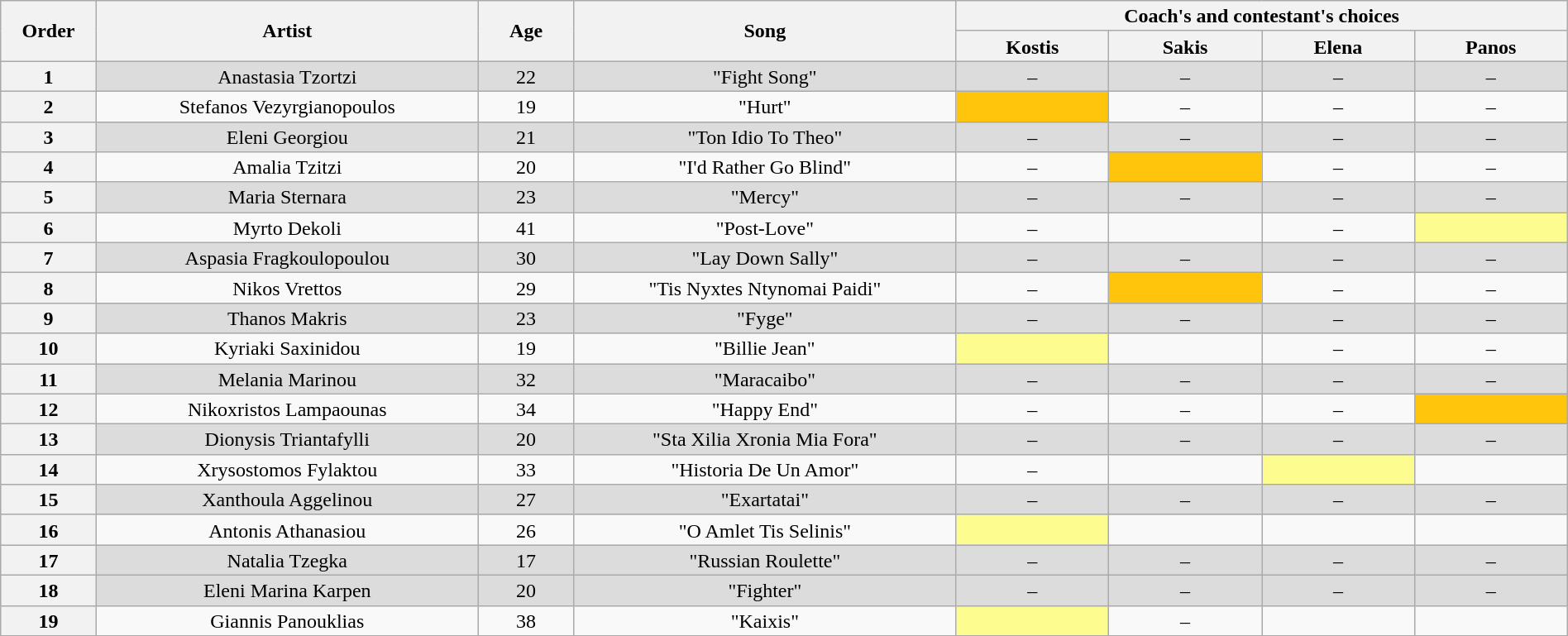<table class="wikitable" style="text-align:center; line-height:17px; width:100%;">
<tr>
<th scope="col" rowspan="2" width="05%">Order</th>
<th scope="col" rowspan="2" width="20%">Artist</th>
<th scope="col" rowspan="2" width="05%">Age</th>
<th scope="col" rowspan="2" width="20%">Song</th>
<th scope="col" colspan="4" width="32%">Coach's and contestant's choices</th>
</tr>
<tr>
<th width="08%">Kostis</th>
<th width="08%">Sakis</th>
<th width="08%">Elena</th>
<th width="08%">Panos</th>
</tr>
<tr style="background: #DCDCDC;" |>
<th>1</th>
<td>Anastasia Tzortzi</td>
<td>22</td>
<td>"Fight Song"</td>
<td>–</td>
<td>–</td>
<td>–</td>
<td>–</td>
</tr>
<tr>
<th>2</th>
<td>Stefanos Vezyrgianopoulos</td>
<td>19</td>
<td>"Hurt"</td>
<td style="background: #FFC50C;"></td>
<td>–</td>
<td>–</td>
<td>–</td>
</tr>
<tr style="background: #DCDCDC;" |>
<th>3</th>
<td>Eleni Georgiou</td>
<td>21</td>
<td>"Ton Idio To Theo"</td>
<td>–</td>
<td>–</td>
<td>–</td>
<td>–</td>
</tr>
<tr>
<th>4</th>
<td>Amalia Tzitzi</td>
<td>20</td>
<td>"I'd Rather Go Blind"</td>
<td>–</td>
<td style="background: #FFC50C;"></td>
<td>–</td>
<td>–</td>
</tr>
<tr style="background: #DCDCDC;" |>
<th>5</th>
<td>Maria Sternara</td>
<td>23</td>
<td>"Mercy"</td>
<td>–</td>
<td>–</td>
<td>–</td>
<td>–</td>
</tr>
<tr>
<th>6</th>
<td>Myrto Dekoli</td>
<td>41</td>
<td>"Post-Love"</td>
<td>–</td>
<td></td>
<td>–</td>
<td style="background: #fdfc8f;"></td>
</tr>
<tr style="background: #DCDCDC;" |>
<th>7</th>
<td>Aspasia Fragkoulopoulou</td>
<td>30</td>
<td>"Lay Down Sally"</td>
<td>–</td>
<td>–</td>
<td>–</td>
<td>–</td>
</tr>
<tr>
<th>8</th>
<td>Nikos Vrettos</td>
<td>29</td>
<td>"Tis Nyxtes Ntynomai Paidi"</td>
<td>–</td>
<td style="background: #FFC50C;"></td>
<td>–</td>
<td>–</td>
</tr>
<tr style="background: #DCDCDC;" |>
<th>9</th>
<td>Thanos Makris</td>
<td>23</td>
<td>"Fyge"</td>
<td>–</td>
<td>–</td>
<td>–</td>
<td>–</td>
</tr>
<tr>
<th>10</th>
<td>Kyriaki Saxinidou</td>
<td>19</td>
<td>"Billie Jean"</td>
<td style="background: #fdfc8f;"></td>
<td></td>
<td>–</td>
<td>–</td>
</tr>
<tr style="background: #DCDCDC;" |>
<th>11</th>
<td>Melania Marinou</td>
<td>32</td>
<td>"Maracaibo"</td>
<td>–</td>
<td>–</td>
<td>–</td>
<td>–</td>
</tr>
<tr>
<th>12</th>
<td>Nikoxristos Lampaounas</td>
<td>34</td>
<td>"Happy End"</td>
<td>–</td>
<td>–</td>
<td>–</td>
<td style="background: #FFC50C;"></td>
</tr>
<tr style="background: #DCDCDC;" |>
<th>13</th>
<td>Dionysis Triantafylli</td>
<td>20</td>
<td>"Sta Xilia Xronia Mia Fora"</td>
<td>–</td>
<td>–</td>
<td>–</td>
<td>–</td>
</tr>
<tr>
<th>14</th>
<td>Xrysostomos Fylaktou</td>
<td>33</td>
<td>"Historia De Un Amor"</td>
<td>–</td>
<td></td>
<td style="background: #fdfc8f;"></td>
<td></td>
</tr>
<tr style="background: #DCDCDC;" |>
<th>15</th>
<td>Xanthoula Aggelinou</td>
<td>27</td>
<td>"Exartatai"</td>
<td>–</td>
<td>–</td>
<td>–</td>
<td>–</td>
</tr>
<tr>
<th>16</th>
<td>Antonis Athanasiou</td>
<td>26</td>
<td>"O Amlet Tis Selinis"</td>
<td style="background: #fdfc8f;"></td>
<td></td>
<td></td>
<td></td>
</tr>
<tr style="background: #DCDCDC;" |>
<th>17</th>
<td>Natalia Tzegka</td>
<td>17</td>
<td>"Russian Roulette"</td>
<td>–</td>
<td>–</td>
<td>–</td>
<td>–</td>
</tr>
<tr style="background: #DCDCDC;" |>
<th>18</th>
<td>Eleni Marina Karpen</td>
<td>20</td>
<td>"Fighter"</td>
<td>–</td>
<td>–</td>
<td>–</td>
<td>–</td>
</tr>
<tr>
<th>19</th>
<td>Giannis Panouklias</td>
<td>38</td>
<td>"Kaixis"</td>
<td style="background: #fdfc8f;"></td>
<td>–</td>
<td></td>
<td></td>
</tr>
<tr>
</tr>
</table>
